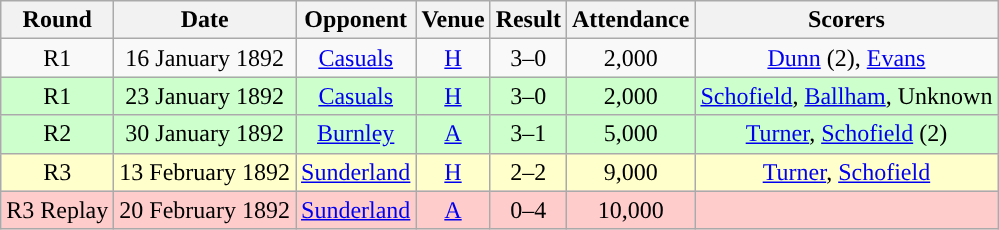<table class="wikitable" style="font-size:100%; text-align:center">
<tr>
<th>Round</th>
<th>Date</th>
<th>Opponent</th>
<th>Venue</th>
<th>Result</th>
<th>Attendance</th>
<th>Scorers</th>
</tr>
<tr style="background-color:">
<td>R1</td>
<td>16 January 1892</td>
<td><a href='#'>Casuals</a></td>
<td><a href='#'>H</a></td>
<td>3–0</td>
<td>2,000</td>
<td><a href='#'>Dunn</a> (2), <a href='#'>Evans</a></td>
</tr>
<tr style="background-color: #CCFFCC;">
<td>R1</td>
<td>23 January 1892</td>
<td><a href='#'>Casuals</a></td>
<td><a href='#'>H</a></td>
<td>3–0</td>
<td>2,000</td>
<td><a href='#'>Schofield</a>, <a href='#'>Ballham</a>, Unknown</td>
</tr>
<tr style="background-color: #CCFFCC;">
<td>R2</td>
<td>30 January 1892</td>
<td><a href='#'>Burnley</a></td>
<td><a href='#'>A</a></td>
<td>3–1</td>
<td>5,000</td>
<td><a href='#'>Turner</a>, <a href='#'>Schofield</a> (2)</td>
</tr>
<tr style="background-color: #FFFFCC;">
<td>R3</td>
<td>13 February 1892</td>
<td><a href='#'>Sunderland</a></td>
<td><a href='#'>H</a></td>
<td>2–2</td>
<td>9,000</td>
<td><a href='#'>Turner</a>, <a href='#'>Schofield</a></td>
</tr>
<tr style="background-color: #FFCCCC;">
<td>R3 Replay</td>
<td>20 February 1892</td>
<td><a href='#'>Sunderland</a></td>
<td><a href='#'>A</a></td>
<td>0–4</td>
<td>10,000</td>
<td></td>
</tr>
</table>
